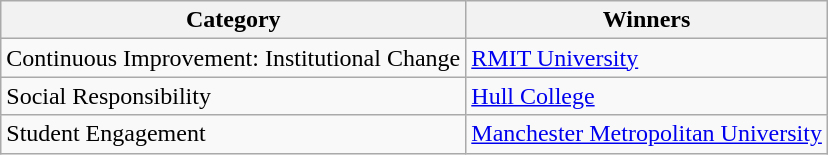<table class="wikitable">
<tr>
<th>Category</th>
<th>Winners</th>
</tr>
<tr>
<td>Continuous Improvement: Institutional Change</td>
<td> <a href='#'>RMIT University</a></td>
</tr>
<tr>
<td>Social Responsibility</td>
<td> <a href='#'>Hull College</a></td>
</tr>
<tr>
<td>Student Engagement</td>
<td> <a href='#'>Manchester Metropolitan University</a></td>
</tr>
</table>
